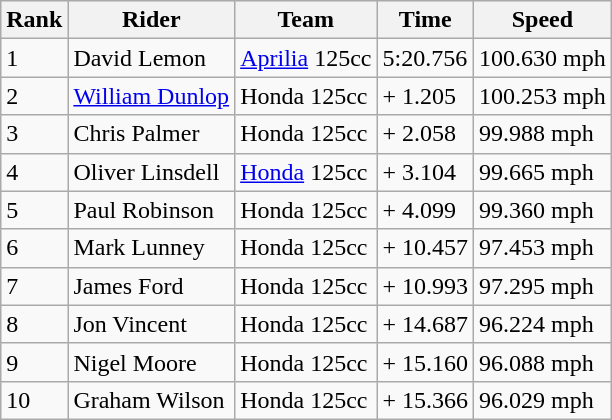<table class="wikitable">
<tr style="background:#efefef;">
<th>Rank</th>
<th>Rider</th>
<th>Team</th>
<th>Time</th>
<th>Speed</th>
</tr>
<tr>
<td>1</td>
<td> David Lemon</td>
<td><a href='#'>Aprilia</a> 125cc</td>
<td>5:20.756</td>
<td>100.630 mph</td>
</tr>
<tr>
<td>2</td>
<td> <a href='#'>William Dunlop</a></td>
<td>Honda 125cc</td>
<td>+ 1.205</td>
<td>100.253 mph</td>
</tr>
<tr>
<td>3</td>
<td> Chris Palmer</td>
<td>Honda 125cc</td>
<td>+ 2.058</td>
<td>99.988 mph</td>
</tr>
<tr>
<td>4</td>
<td> Oliver Linsdell</td>
<td><a href='#'>Honda</a> 125cc</td>
<td>+ 3.104</td>
<td>99.665 mph</td>
</tr>
<tr>
<td>5</td>
<td> Paul Robinson</td>
<td>Honda 125cc</td>
<td>+ 4.099</td>
<td>99.360 mph</td>
</tr>
<tr>
<td>6</td>
<td> Mark Lunney</td>
<td>Honda 125cc</td>
<td>+ 10.457</td>
<td>97.453 mph</td>
</tr>
<tr>
<td>7</td>
<td> James Ford</td>
<td>Honda 125cc</td>
<td>+ 10.993</td>
<td>97.295 mph</td>
</tr>
<tr>
<td>8</td>
<td> Jon Vincent</td>
<td>Honda 125cc</td>
<td>+ 14.687</td>
<td>96.224 mph</td>
</tr>
<tr>
<td>9</td>
<td> Nigel Moore</td>
<td>Honda 125cc</td>
<td>+ 15.160</td>
<td>96.088 mph</td>
</tr>
<tr>
<td>10</td>
<td> Graham Wilson</td>
<td>Honda 125cc</td>
<td>+ 15.366</td>
<td>96.029 mph</td>
</tr>
</table>
